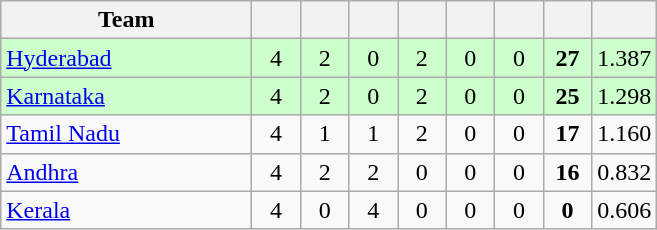<table class="wikitable" style="text-align:center">
<tr>
<th style="width:160px">Team</th>
<th style="width:25px"></th>
<th style="width:25px"></th>
<th style="width:25px"></th>
<th style="width:25px"></th>
<th style="width:25px"></th>
<th style="width:25px"></th>
<th style="width:25px"></th>
<th style="width:25px;"></th>
</tr>
<tr style="background:#cfc;">
<td style="text-align:left"><a href='#'>Hyderabad</a></td>
<td>4</td>
<td>2</td>
<td>0</td>
<td>2</td>
<td>0</td>
<td>0</td>
<td><strong>27</strong></td>
<td>1.387</td>
</tr>
<tr style="background:#cfc;">
<td style="text-align:left"><a href='#'>Karnataka</a></td>
<td>4</td>
<td>2</td>
<td>0</td>
<td>2</td>
<td>0</td>
<td>0</td>
<td><strong>25</strong></td>
<td>1.298</td>
</tr>
<tr>
<td style="text-align:left"><a href='#'>Tamil Nadu</a></td>
<td>4</td>
<td>1</td>
<td>1</td>
<td>2</td>
<td>0</td>
<td>0</td>
<td><strong>17</strong></td>
<td>1.160</td>
</tr>
<tr>
<td style="text-align:left"><a href='#'>Andhra</a></td>
<td>4</td>
<td>2</td>
<td>2</td>
<td>0</td>
<td>0</td>
<td>0</td>
<td><strong>16</strong></td>
<td>0.832</td>
</tr>
<tr>
<td style="text-align:left"><a href='#'>Kerala</a></td>
<td>4</td>
<td>0</td>
<td>4</td>
<td>0</td>
<td>0</td>
<td>0</td>
<td><strong>0</strong></td>
<td>0.606</td>
</tr>
</table>
